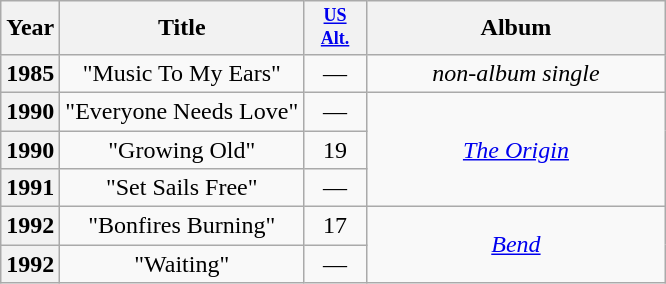<table class="wikitable plainrowheaders" style="text-align:center;">
<tr>
<th scope="col">Year</th>
<th scope="col">Title</th>
<th scope="col" style="width:3em;font-size:75%"><a href='#'>US<br>Alt.</a><br></th>
<th scope="col" style="width:12em;">Album</th>
</tr>
<tr>
<th scope="row">1985</th>
<td>"Music To My Ears"</td>
<td>—</td>
<td><em>non-album single</em></td>
</tr>
<tr>
<th scope="row">1990</th>
<td>"Everyone Needs Love"</td>
<td>—</td>
<td rowspan="3"><em><a href='#'>The Origin</a></em></td>
</tr>
<tr>
<th scope="row">1990</th>
<td>"Growing Old"</td>
<td>19</td>
</tr>
<tr>
<th scope="row">1991</th>
<td>"Set Sails Free"</td>
<td>—</td>
</tr>
<tr>
<th scope="row">1992</th>
<td>"Bonfires Burning"</td>
<td>17</td>
<td rowspan="2"><em><a href='#'>Bend</a></em></td>
</tr>
<tr>
<th scope="row">1992</th>
<td>"Waiting"</td>
<td>—</td>
</tr>
</table>
